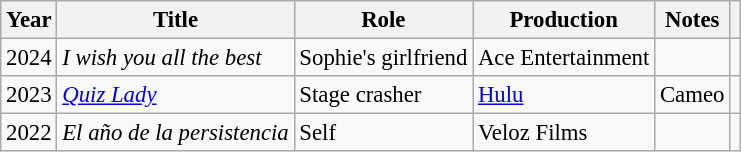<table class="wikitable" style="font-size:95%;">
<tr>
<th>Year</th>
<th class="unsortable">Title</th>
<th class="unsortable">Role</th>
<th class="unsortable">Production</th>
<th class="unsortable">Notes</th>
<th class="unsortable"></th>
</tr>
<tr>
<td>2024</td>
<td><em>I wish you all the best</em></td>
<td>Sophie's girlfriend</td>
<td>Ace Entertainment</td>
<td></td>
<td></td>
</tr>
<tr>
<td>2023</td>
<td><em><a href='#'>Quiz Lady</a></em></td>
<td>Stage crasher</td>
<td><a href='#'>Hulu</a></td>
<td>Cameo</td>
<td></td>
</tr>
<tr>
<td>2022</td>
<td><em>El año de la persistencia</em></td>
<td>Self</td>
<td>Veloz Films</td>
<td></td>
<td></td>
</tr>
</table>
